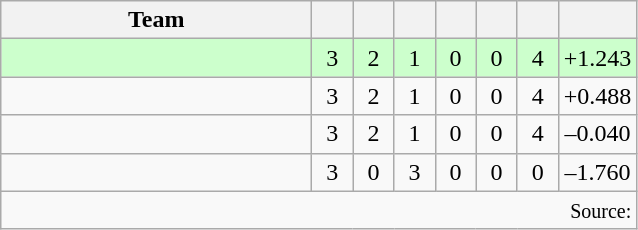<table class="wikitable" style="text-align:center">
<tr>
<th width=200>Team</th>
<th width=20></th>
<th width=20></th>
<th width=20></th>
<th width=20></th>
<th width=20></th>
<th width=20></th>
<th width=45></th>
</tr>
<tr style="background:#cfc">
<td style="text-align:left;"></td>
<td>3</td>
<td>2</td>
<td>1</td>
<td>0</td>
<td>0</td>
<td>4</td>
<td>+1.243</td>
</tr>
<tr>
<td style="text-align:left;"></td>
<td>3</td>
<td>2</td>
<td>1</td>
<td>0</td>
<td>0</td>
<td>4</td>
<td>+0.488</td>
</tr>
<tr>
<td style="text-align:left;"></td>
<td>3</td>
<td>2</td>
<td>1</td>
<td>0</td>
<td>0</td>
<td>4</td>
<td>–0.040</td>
</tr>
<tr>
<td style="text-align:left;"></td>
<td>3</td>
<td>0</td>
<td>3</td>
<td>0</td>
<td>0</td>
<td>0</td>
<td>–1.760</td>
</tr>
<tr>
<td colspan="8" style="text-align:right;"><small>Source: </small></td>
</tr>
</table>
